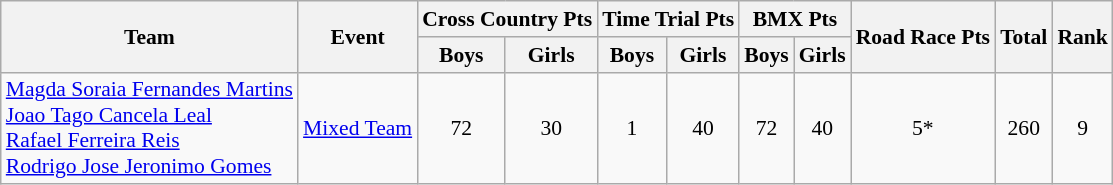<table class="wikitable" border="1" style="font-size:90%">
<tr>
<th rowspan=2>Team</th>
<th rowspan=2>Event</th>
<th colspan=2>Cross Country Pts</th>
<th colspan=2>Time Trial Pts</th>
<th colspan=2>BMX Pts</th>
<th rowspan=2>Road Race Pts</th>
<th rowspan=2>Total</th>
<th rowspan=2>Rank</th>
</tr>
<tr>
<th>Boys</th>
<th>Girls</th>
<th>Boys</th>
<th>Girls</th>
<th>Boys</th>
<th>Girls</th>
</tr>
<tr>
<td><a href='#'>Magda Soraia Fernandes Martins</a><br><a href='#'>Joao Tago Cancela Leal</a><br><a href='#'>Rafael Ferreira Reis</a><br><a href='#'>Rodrigo Jose Jeronimo Gomes</a></td>
<td><a href='#'>Mixed Team</a></td>
<td align=center>72</td>
<td align=center>30</td>
<td align=center>1</td>
<td align=center>40</td>
<td align=center>72</td>
<td align=center>40</td>
<td align=center>5*</td>
<td align=center>260</td>
<td align=center>9</td>
</tr>
</table>
